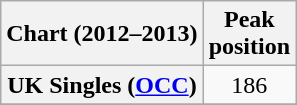<table class="wikitable sortable plainrowheaders" style="text-align:center">
<tr>
<th scope="col">Chart (2012–2013)</th>
<th scope="col">Peak<br>position</th>
</tr>
<tr>
<th scope="row">UK Singles (<a href='#'>OCC</a>)</th>
<td>186</td>
</tr>
<tr>
</tr>
<tr>
</tr>
<tr>
</tr>
<tr>
</tr>
<tr>
</tr>
</table>
